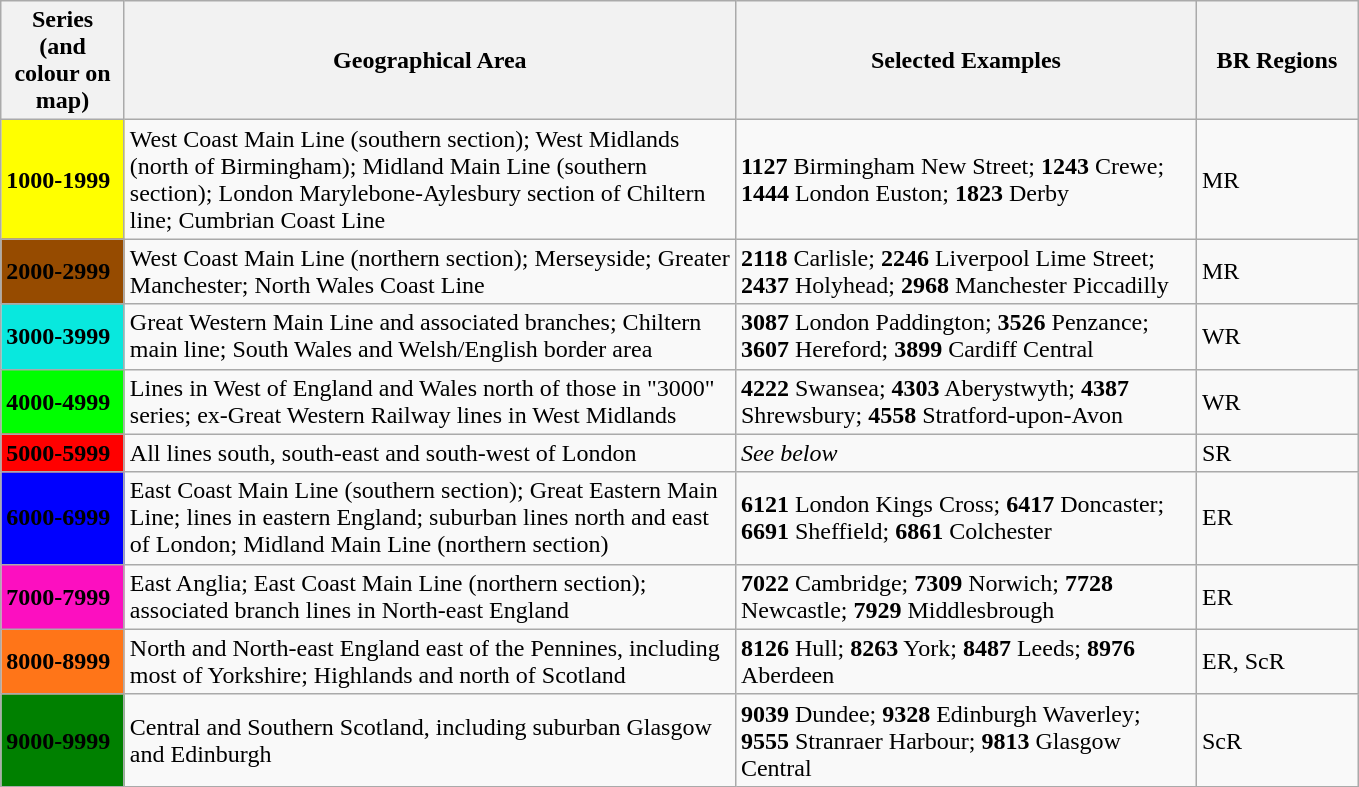<table class="wikitable">
<tr>
<th width="75">Series (and colour on map)</th>
<th width="400">Geographical Area</th>
<th width="300">Selected Examples</th>
<th width="100">BR Regions</th>
</tr>
<tr>
<td bgcolor=#FFFF00><strong>1000-1999</strong></td>
<td>West Coast Main Line (southern section); West Midlands (north of Birmingham); Midland Main Line (southern section); London Marylebone-Aylesbury section of Chiltern line; Cumbrian Coast Line</td>
<td><strong>1127</strong> Birmingham New Street; <strong>1243</strong> Crewe; <strong>1444</strong> London Euston; <strong>1823</strong> Derby</td>
<td>MR</td>
</tr>
<tr>
<td bgcolor=#964B00><strong>2000-2999</strong></td>
<td>West Coast Main Line (northern section); Merseyside; Greater Manchester; North Wales Coast Line</td>
<td><strong>2118</strong> Carlisle; <strong>2246</strong> Liverpool Lime Street; <strong>2437</strong> Holyhead; <strong>2968</strong> Manchester Piccadilly</td>
<td>MR</td>
</tr>
<tr>
<td bgcolor=#08E8DE><strong>3000-3999</strong></td>
<td>Great Western Main Line and associated branches; Chiltern main line; South Wales and Welsh/English border area</td>
<td><strong>3087</strong> London Paddington; <strong>3526</strong> Penzance; <strong>3607</strong> Hereford; <strong>3899</strong> Cardiff Central</td>
<td>WR</td>
</tr>
<tr>
<td bgcolor=#00FF00><strong>4000-4999</strong></td>
<td>Lines in West of England and Wales north of those in "3000" series; ex-Great Western Railway lines in West Midlands</td>
<td><strong>4222</strong> Swansea; <strong>4303</strong> Aberystwyth; <strong>4387</strong> Shrewsbury; <strong>4558</strong> Stratford-upon-Avon</td>
<td>WR</td>
</tr>
<tr>
<td bgcolor=#FF0000><strong>5000-5999</strong></td>
<td>All lines south, south-east and south-west of London</td>
<td><em>See below</em></td>
<td>SR</td>
</tr>
<tr>
<td bgcolor=#0000FF><strong>6000-6999</strong></td>
<td>East Coast Main Line (southern section); Great Eastern Main Line; lines in eastern England; suburban lines north and east of London; Midland Main Line (northern section)</td>
<td><strong>6121</strong> London Kings Cross; <strong>6417</strong> Doncaster; <strong>6691</strong> Sheffield; <strong>6861</strong> Colchester</td>
<td>ER</td>
</tr>
<tr>
<td bgcolor=#FC0FC0><strong>7000-7999</strong></td>
<td>East Anglia; East Coast Main Line (northern section); associated branch lines in North-east England</td>
<td><strong>7022</strong> Cambridge; <strong>7309</strong> Norwich; <strong>7728</strong> Newcastle; <strong>7929</strong> Middlesbrough</td>
<td>ER</td>
</tr>
<tr>
<td bgcolor=#FF7518><strong>8000-8999</strong></td>
<td>North and North-east England east of the Pennines, including most of Yorkshire; Highlands and north of Scotland</td>
<td><strong>8126</strong> Hull; <strong>8263</strong> York; <strong>8487</strong> Leeds; <strong>8976</strong> Aberdeen</td>
<td>ER, ScR</td>
</tr>
<tr>
<td bgcolor=#008000><strong>9000-9999</strong></td>
<td>Central and Southern Scotland, including suburban Glasgow and Edinburgh</td>
<td><strong>9039</strong> Dundee; <strong>9328</strong> Edinburgh Waverley; <strong>9555</strong> Stranraer Harbour; <strong>9813</strong> Glasgow Central</td>
<td>ScR</td>
</tr>
</table>
